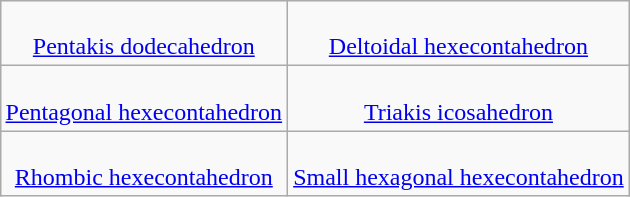<table class=wikitable align=right>
<tr align=center>
<td><br><a href='#'>Pentakis dodecahedron</a></td>
<td><br><a href='#'>Deltoidal hexecontahedron</a></td>
</tr>
<tr align=center>
<td><br><a href='#'>Pentagonal hexecontahedron</a></td>
<td><br><a href='#'>Triakis icosahedron</a></td>
</tr>
<tr align=center>
<td><br><a href='#'>Rhombic hexecontahedron</a></td>
<td><br><a href='#'>Small hexagonal hexecontahedron</a></td>
</tr>
</table>
